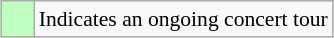<table class="wikitable" style="margin-left: auto; margin-right: auto; font-size:90%;">
<tr>
<td style="background-color:#BFFFC0; width:15px; text-align:center"></td>
<td>Indicates an ongoing concert tour</td>
</tr>
</table>
